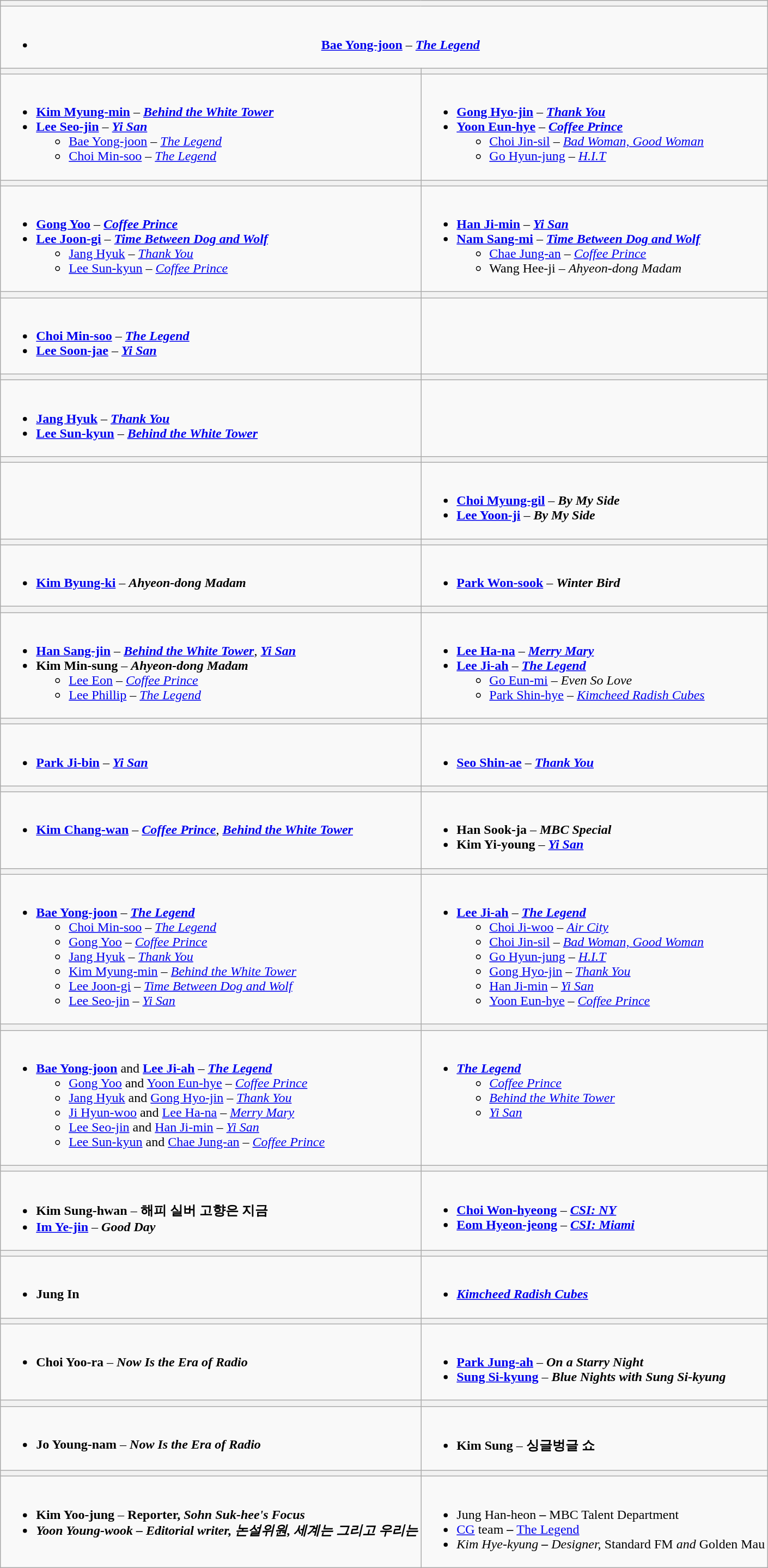<table class="wikitable">
<tr>
<th style="width="100%" colspan="2"></th>
</tr>
<tr>
<td align="center" colspan="2"><br><ul><li><strong><a href='#'>Bae Yong-joon</a></strong> – <strong><em><a href='#'>The Legend</a></em></strong></li></ul></td>
</tr>
<tr>
<th style="width="50%"></th>
<th style="width="50%"></th>
</tr>
<tr>
<td valign="top"><br><ul><li><strong><a href='#'>Kim Myung-min</a></strong> – <strong><em><a href='#'>Behind the White Tower</a></em></strong></li><li><strong><a href='#'>Lee Seo-jin</a></strong> – <strong><em><a href='#'>Yi San</a></em></strong><ul><li><a href='#'>Bae Yong-joon</a> – <em><a href='#'>The Legend</a></em></li><li><a href='#'>Choi Min-soo</a> – <em><a href='#'>The Legend</a></em></li></ul></li></ul></td>
<td valign="top"><br><ul><li><strong><a href='#'>Gong Hyo-jin</a></strong> – <strong><em><a href='#'>Thank You</a></em></strong></li><li><strong><a href='#'>Yoon Eun-hye</a></strong> – <strong><em><a href='#'>Coffee Prince</a></em></strong><ul><li><a href='#'>Choi Jin-sil</a> – <em><a href='#'>Bad Woman, Good Woman</a></em></li><li><a href='#'>Go Hyun-jung</a> – <em><a href='#'>H.I.T</a></em></li></ul></li></ul></td>
</tr>
<tr>
<th style="width="50%"></th>
<th style="width="50%"></th>
</tr>
<tr>
<td valign="top"><br><ul><li><strong><a href='#'>Gong Yoo</a></strong> – <strong><em><a href='#'>Coffee Prince</a></em></strong></li><li><strong><a href='#'>Lee Joon-gi</a></strong> – <strong><em><a href='#'>Time Between Dog and Wolf</a></em></strong><ul><li><a href='#'>Jang Hyuk</a> – <em><a href='#'>Thank You</a></em></li><li><a href='#'>Lee Sun-kyun</a> – <em><a href='#'>Coffee Prince</a></em></li></ul></li></ul></td>
<td valign="top"><br><ul><li><strong><a href='#'>Han Ji-min</a></strong> – <strong><em><a href='#'>Yi San</a></em></strong></li><li><strong><a href='#'>Nam Sang-mi</a></strong> – <strong><em><a href='#'>Time Between Dog and Wolf</a></em></strong><ul><li><a href='#'>Chae Jung-an</a> – <em><a href='#'>Coffee Prince</a></em></li><li>Wang Hee-ji – <em>Ahyeon-dong Madam</em></li></ul></li></ul></td>
</tr>
<tr>
<th style="width="50%"></th>
<th style="width="50%"></th>
</tr>
<tr>
<td valign="top"><br><ul><li><strong><a href='#'>Choi Min-soo</a></strong> – <strong><em><a href='#'>The Legend</a></em></strong></li><li><strong><a href='#'>Lee Soon-jae</a></strong> – <strong><em><a href='#'>Yi San</a></em></strong></li></ul></td>
<td valign="top"></td>
</tr>
<tr>
<th style="width="50%"></th>
<th style="width="50%"></th>
</tr>
<tr>
<td valign="top"><br><ul><li><strong><a href='#'>Jang Hyuk</a></strong> – <strong><em><a href='#'>Thank You</a></em></strong></li><li><strong><a href='#'>Lee Sun-kyun</a></strong> – <strong><em><a href='#'>Behind the White Tower</a></em></strong></li></ul></td>
<td valign="top"></td>
</tr>
<tr>
<th style="width="50%"></th>
<th style="width="50%"></th>
</tr>
<tr>
<td valign="top"></td>
<td valign="top"><br><ul><li><strong><a href='#'>Choi Myung-gil</a></strong> – <strong><em>By My Side</em></strong></li><li><strong><a href='#'>Lee Yoon-ji</a></strong> – <strong><em>By My Side</em></strong></li></ul></td>
</tr>
<tr>
<th style="width="50%"></th>
<th style="width="50%"></th>
</tr>
<tr>
<td valign="top"><br><ul><li><strong><a href='#'>Kim Byung-ki</a></strong> – <strong><em>Ahyeon-dong Madam</em></strong></li></ul></td>
<td valign="top"><br><ul><li><strong><a href='#'>Park Won-sook</a></strong> – <strong><em>Winter Bird</em></strong></li></ul></td>
</tr>
<tr>
<th style="width="50%"></th>
<th style="width="50%"></th>
</tr>
<tr>
<td valign="top"><br><ul><li><strong><a href='#'>Han Sang-jin</a></strong> – <strong><em><a href='#'>Behind the White Tower</a></em></strong>, <strong><em><a href='#'>Yi San</a></em></strong></li><li><strong>Kim Min-sung</strong> – <strong><em>Ahyeon-dong Madam</em></strong><ul><li><a href='#'>Lee Eon</a> – <em><a href='#'>Coffee Prince</a></em></li><li><a href='#'>Lee Phillip</a> – <em><a href='#'>The Legend</a></em></li></ul></li></ul></td>
<td valign="top"><br><ul><li><strong><a href='#'>Lee Ha-na</a></strong> – <strong><em><a href='#'>Merry Mary</a></em></strong></li><li><strong><a href='#'>Lee Ji-ah</a></strong> – <strong><em><a href='#'>The Legend</a></em></strong><ul><li><a href='#'>Go Eun-mi</a> – <em>Even So Love</em></li><li><a href='#'>Park Shin-hye</a> – <em><a href='#'>Kimcheed Radish Cubes</a></em></li></ul></li></ul></td>
</tr>
<tr>
<th style="width="50%"></th>
<th style="width="50%"></th>
</tr>
<tr>
<td valign="top"><br><ul><li><strong><a href='#'>Park Ji-bin</a></strong> – <strong><em><a href='#'>Yi San</a></em></strong></li></ul></td>
<td valign="top"><br><ul><li><strong><a href='#'>Seo Shin-ae</a></strong> – <strong><em><a href='#'>Thank You</a></em></strong></li></ul></td>
</tr>
<tr>
<th style="width="50%"></th>
<th style="width="50%"></th>
</tr>
<tr>
<td valign="top"><br><ul><li><strong><a href='#'>Kim Chang-wan</a></strong> – <strong><em><a href='#'>Coffee Prince</a></em></strong>, <strong><em><a href='#'>Behind the White Tower</a></em></strong></li></ul></td>
<td valign="top"><br><ul><li><strong>Han Sook-ja</strong> – <strong><em>MBC Special</em></strong></li><li><strong>Kim Yi-young</strong> – <strong><em><a href='#'>Yi San</a></em></strong></li></ul></td>
</tr>
<tr>
<th style="width="50%"></th>
<th style="width="50%"></th>
</tr>
<tr>
<td valign="top"><br><ul><li><strong><a href='#'>Bae Yong-joon</a></strong> – <strong><em><a href='#'>The Legend</a></em></strong><ul><li><a href='#'>Choi Min-soo</a> – <em><a href='#'>The Legend</a></em></li><li><a href='#'>Gong Yoo</a> – <em><a href='#'>Coffee Prince</a></em></li><li><a href='#'>Jang Hyuk</a> – <em><a href='#'>Thank You</a></em></li><li><a href='#'>Kim Myung-min</a> – <em><a href='#'>Behind the White Tower</a></em></li><li><a href='#'>Lee Joon-gi</a> – <em><a href='#'>Time Between Dog and Wolf</a></em></li><li><a href='#'>Lee Seo-jin</a> – <em><a href='#'>Yi San</a></em></li></ul></li></ul></td>
<td valign="top"><br><ul><li><strong><a href='#'>Lee Ji-ah</a></strong> – <strong><em><a href='#'>The Legend</a></em></strong><ul><li><a href='#'>Choi Ji-woo</a> – <em><a href='#'>Air City</a></em></li><li><a href='#'>Choi Jin-sil</a> – <em><a href='#'>Bad Woman, Good Woman</a></em></li><li><a href='#'>Go Hyun-jung</a> – <em><a href='#'>H.I.T</a></em></li><li><a href='#'>Gong Hyo-jin</a> – <em><a href='#'>Thank You</a></em></li><li><a href='#'>Han Ji-min</a> – <em><a href='#'>Yi San</a></em></li><li><a href='#'>Yoon Eun-hye</a> – <em><a href='#'>Coffee Prince</a></em></li></ul></li></ul></td>
</tr>
<tr>
<th style="width="50%"></th>
<th style="width="50%"></th>
</tr>
<tr>
<td valign="top"><br><ul><li><strong><a href='#'>Bae Yong-joon</a></strong> and <strong><a href='#'>Lee Ji-ah</a></strong> – <strong><em><a href='#'>The Legend</a></em></strong><ul><li><a href='#'>Gong Yoo</a> and <a href='#'>Yoon Eun-hye</a> – <em><a href='#'>Coffee Prince</a></em></li><li><a href='#'>Jang Hyuk</a> and <a href='#'>Gong Hyo-jin</a> – <em><a href='#'>Thank You</a></em></li><li><a href='#'>Ji Hyun-woo</a> and <a href='#'>Lee Ha-na</a> – <em><a href='#'>Merry Mary</a></em></li><li><a href='#'>Lee Seo-jin</a> and <a href='#'>Han Ji-min</a> – <em><a href='#'>Yi San</a></em></li><li><a href='#'>Lee Sun-kyun</a> and <a href='#'>Chae Jung-an</a> – <em><a href='#'>Coffee Prince</a></em></li></ul></li></ul></td>
<td valign="top"><br><ul><li><strong><em><a href='#'>The Legend</a></em></strong><ul><li><em><a href='#'>Coffee Prince</a></em></li><li><em><a href='#'>Behind the White Tower</a></em></li><li><em><a href='#'>Yi San</a></em></li></ul></li></ul></td>
</tr>
<tr>
<th style="width="50%"></th>
<th style="width="50%"></th>
</tr>
<tr>
<td valign="top"><br><ul><li><strong>Kim Sung-hwan</strong> – <strong>해피 실버 고향은 지금</strong></li><li><strong><a href='#'>Im Ye-jin</a></strong> – <strong><em>Good Day</em></strong></li></ul></td>
<td valign="top"><br><ul><li><strong><a href='#'>Choi Won-hyeong</a></strong> – <strong><em><a href='#'>CSI: NY</a></em></strong></li><li><strong><a href='#'>Eom Hyeon-jeong</a></strong> – <strong><em><a href='#'>CSI: Miami</a></em></strong></li></ul></td>
</tr>
<tr>
<th style="width="50%"></th>
<th style="width="50%"></th>
</tr>
<tr>
<td valign="top"><br><ul><li><strong>Jung In</strong></li></ul></td>
<td valign="top"><br><ul><li><strong><em><a href='#'>Kimcheed Radish Cubes</a></em></strong></li></ul></td>
</tr>
<tr>
<th style="width="50%"></th>
<th style="width="50%"></th>
</tr>
<tr>
<td valign="top"><br><ul><li><strong>Choi Yoo-ra</strong> – <strong><em>Now Is the Era of Radio</em></strong></li></ul></td>
<td valign="top"><br><ul><li><strong><a href='#'>Park Jung-ah</a></strong> – <strong><em>On a Starry Night</em></strong></li><li><strong><a href='#'>Sung Si-kyung</a></strong> – <strong><em>Blue Nights with Sung Si-kyung</em></strong></li></ul></td>
</tr>
<tr>
<th style="width="50%"></th>
<th style="width="50%"></th>
</tr>
<tr>
<td valign="top"><br><ul><li><strong>Jo Young-nam</strong> – <strong><em>Now Is the Era of Radio</em></strong></li></ul></td>
<td valign="top"><br><ul><li><strong>Kim Sung</strong> – <strong>싱글벙글 쇼</strong></li></ul></td>
</tr>
<tr>
<th style="width="50%"></th>
<th style="width="50%"></th>
</tr>
<tr>
<td valign="top"><br><ul><li><strong>Kim Yoo-jung</strong> – <strong>Reporter, <em>Sohn Suk-hee's Focus<strong><em></li><li></strong>Yoon Young-wook<strong> – </strong>Editorial writer, 논설위원, 세계는 그리고 우리는<strong></li></ul></td>
<td valign="top"><br><ul><li></strong>Jung Han-heon<strong> – </strong>MBC Talent Department<strong></li><li></strong><a href='#'>CG</a> team<strong> – </em></strong><a href='#'>The Legend</a><strong><em></li><li></strong>Kim Hye-kyung<strong> – </strong>Designer, </em>Standard FM<em> and </em>Golden Mau</em></strong></li></ul></td>
</tr>
</table>
